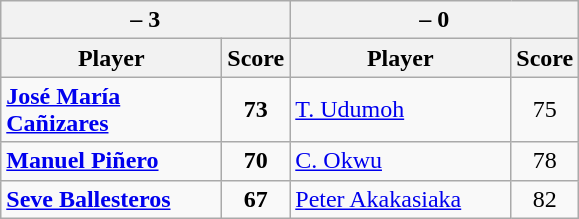<table class=wikitable>
<tr>
<th colspan=2> – 3</th>
<th colspan=2> – 0</th>
</tr>
<tr>
<th width=140>Player</th>
<th>Score</th>
<th width=140>Player</th>
<th>Score</th>
</tr>
<tr>
<td><strong><a href='#'>José María Cañizares</a></strong></td>
<td align=center><strong>73</strong></td>
<td><a href='#'>T. Udumoh</a></td>
<td align=center>75</td>
</tr>
<tr>
<td><strong><a href='#'>Manuel Piñero</a></strong></td>
<td align=center><strong>70</strong></td>
<td><a href='#'>C. Okwu</a></td>
<td align=center>78</td>
</tr>
<tr>
<td><strong><a href='#'>Seve Ballesteros</a></strong></td>
<td align=center><strong>67</strong></td>
<td><a href='#'>Peter Akakasiaka</a></td>
<td align=center>82</td>
</tr>
</table>
